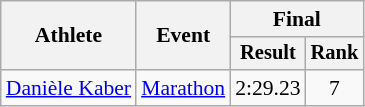<table class="wikitable" style="font-size:90%">
<tr>
<th rowspan="2">Athlete</th>
<th rowspan="2">Event</th>
<th colspan="2">Final</th>
</tr>
<tr style="font-size:95%">
<th>Result</th>
<th>Rank</th>
</tr>
<tr align="center">
<td align="left"><a href='#'>Danièle Kaber</a></td>
<td align="left"><a href='#'>Marathon</a></td>
<td>2:29.23</td>
<td>7</td>
</tr>
</table>
